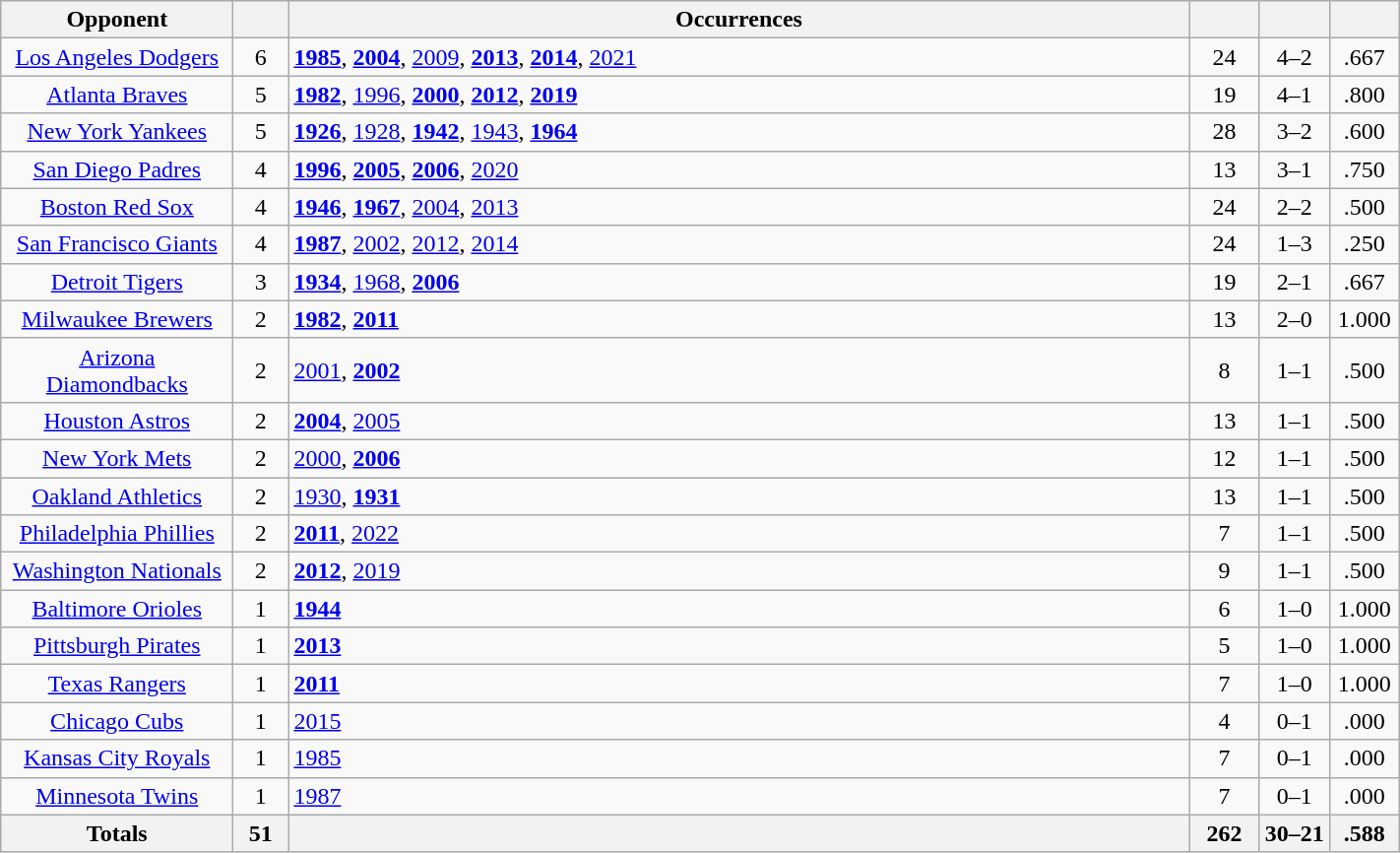<table class="wikitable sortable" style="text-align: center; width: 75%;">
<tr>
<th width="150">Opponent</th>
<th width="30"></th>
<th>Occurrences</th>
<th width="40"></th>
<th width="40"></th>
<th width="40"></th>
</tr>
<tr>
<td><a href='#'>Los Angeles Dodgers</a></td>
<td>6</td>
<td align=left><strong><a href='#'>1985</a></strong>, <strong><a href='#'>2004</a></strong>, <a href='#'>2009</a>, <strong><a href='#'>2013</a></strong>, <strong><a href='#'>2014</a></strong>, <a href='#'>2021</a></td>
<td>24</td>
<td>4–2</td>
<td>.667</td>
</tr>
<tr>
<td><a href='#'>Atlanta Braves</a></td>
<td>5</td>
<td align=left><strong><a href='#'>1982</a></strong>, <a href='#'>1996</a>, <strong><a href='#'>2000</a></strong>, <strong><a href='#'>2012</a></strong>, <strong><a href='#'>2019</a></strong></td>
<td>19</td>
<td>4–1</td>
<td>.800</td>
</tr>
<tr>
<td><a href='#'>New York Yankees</a></td>
<td>5</td>
<td align=left><strong><a href='#'>1926</a></strong>, <a href='#'>1928</a>, <strong><a href='#'>1942</a></strong>, <a href='#'>1943</a>,  <strong><a href='#'>1964</a></strong></td>
<td>28</td>
<td>3–2</td>
<td>.600</td>
</tr>
<tr>
<td><a href='#'>San Diego Padres</a></td>
<td>4</td>
<td align=left><strong><a href='#'>1996</a></strong>, <strong><a href='#'>2005</a></strong>, <strong><a href='#'>2006</a></strong>, <a href='#'>2020</a></td>
<td>13</td>
<td>3–1</td>
<td>.750</td>
</tr>
<tr>
<td><a href='#'>Boston Red Sox</a></td>
<td>4</td>
<td align=left><strong><a href='#'>1946</a></strong>, <strong><a href='#'>1967</a></strong>, <a href='#'>2004</a>, <a href='#'>2013</a></td>
<td>24</td>
<td>2–2</td>
<td>.500</td>
</tr>
<tr>
<td><a href='#'>San Francisco Giants</a></td>
<td>4</td>
<td align=left><strong><a href='#'>1987</a></strong>, <a href='#'>2002</a>, <a href='#'>2012</a>, <a href='#'>2014</a></td>
<td>24</td>
<td>1–3</td>
<td>.250</td>
</tr>
<tr>
<td><a href='#'>Detroit Tigers</a></td>
<td>3</td>
<td align=left><strong><a href='#'>1934</a></strong>, <a href='#'>1968</a>, <strong><a href='#'>2006</a></strong></td>
<td>19</td>
<td>2–1</td>
<td>.667</td>
</tr>
<tr>
<td><a href='#'>Milwaukee Brewers</a></td>
<td>2</td>
<td align=left><strong><a href='#'>1982</a></strong>, <strong><a href='#'>2011</a></strong></td>
<td>13</td>
<td>2–0</td>
<td>1.000</td>
</tr>
<tr>
<td><a href='#'>Arizona Diamondbacks</a></td>
<td>2</td>
<td align=left><a href='#'>2001</a>, <strong><a href='#'>2002</a></strong></td>
<td>8</td>
<td>1–1</td>
<td>.500</td>
</tr>
<tr>
<td><a href='#'>Houston Astros</a></td>
<td>2</td>
<td align=left><strong><a href='#'>2004</a></strong>, <a href='#'>2005</a></td>
<td>13</td>
<td>1–1</td>
<td>.500</td>
</tr>
<tr>
<td><a href='#'>New York Mets</a></td>
<td>2</td>
<td align=left><a href='#'>2000</a>, <strong><a href='#'>2006</a></strong></td>
<td>12</td>
<td>1–1</td>
<td>.500</td>
</tr>
<tr>
<td><a href='#'>Oakland Athletics</a></td>
<td>2</td>
<td align=left><a href='#'>1930</a>, <strong><a href='#'>1931</a></strong></td>
<td>13</td>
<td>1–1</td>
<td>.500</td>
</tr>
<tr>
<td><a href='#'>Philadelphia Phillies</a></td>
<td>2</td>
<td align=left><strong><a href='#'>2011</a></strong>, <a href='#'>2022</a></td>
<td>7</td>
<td>1–1</td>
<td>.500</td>
</tr>
<tr>
<td><a href='#'>Washington Nationals</a></td>
<td>2</td>
<td align=left><strong><a href='#'>2012</a></strong>, <a href='#'>2019</a></td>
<td>9</td>
<td>1–1</td>
<td>.500</td>
</tr>
<tr>
<td><a href='#'>Baltimore Orioles</a></td>
<td>1</td>
<td align=left><strong><a href='#'>1944</a></strong></td>
<td>6</td>
<td>1–0</td>
<td>1.000</td>
</tr>
<tr>
<td><a href='#'>Pittsburgh Pirates</a></td>
<td>1</td>
<td align=left><strong><a href='#'>2013</a></strong></td>
<td>5</td>
<td>1–0</td>
<td>1.000</td>
</tr>
<tr>
<td><a href='#'>Texas Rangers</a></td>
<td>1</td>
<td align=left><strong><a href='#'>2011</a></strong></td>
<td>7</td>
<td>1–0</td>
<td>1.000</td>
</tr>
<tr>
<td><a href='#'>Chicago Cubs</a></td>
<td>1</td>
<td align=left><a href='#'>2015</a></td>
<td>4</td>
<td>0–1</td>
<td>.000</td>
</tr>
<tr>
<td><a href='#'>Kansas City Royals</a></td>
<td>1</td>
<td align=left><a href='#'>1985</a></td>
<td>7</td>
<td>0–1</td>
<td>.000</td>
</tr>
<tr>
<td><a href='#'>Minnesota Twins</a></td>
<td>1</td>
<td align=left><a href='#'>1987</a></td>
<td>7</td>
<td>0–1</td>
<td>.000</td>
</tr>
<tr>
<th width="150">Totals</th>
<th width="30">51</th>
<th></th>
<th width="40">262</th>
<th width="40">30–21</th>
<th width="40">.588</th>
</tr>
</table>
